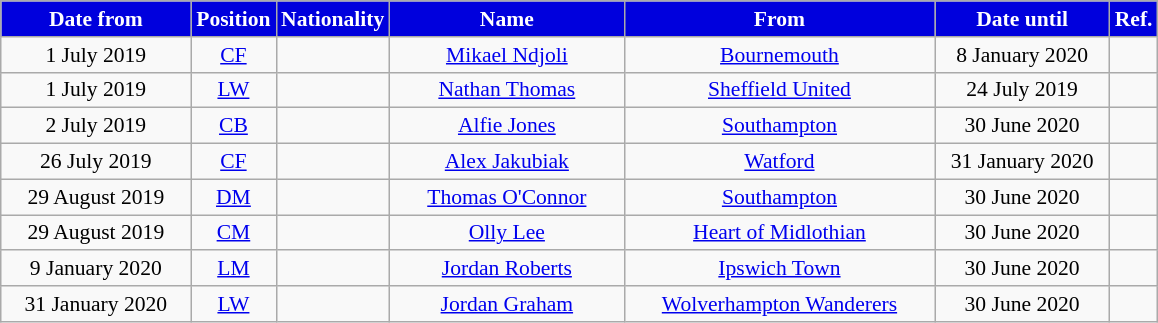<table class="wikitable"  style="text-align:center; font-size:90%; ">
<tr>
<th style="background:#0000dd;color:#fff; width:120px;">Date from</th>
<th style="background:#0000dd;color:#fff; width:50px;">Position</th>
<th style="background:#0000dd;color:#fff; width:50px;">Nationality</th>
<th style="background:#0000dd;color:#fff; width:150px;">Name</th>
<th style="background:#0000dd;color:#fff; width:200px;">From</th>
<th style="background:#0000dd;color:#fff; width:110px;">Date until</th>
<th style="background:#0000dd;color:#fff; width:25px;">Ref.</th>
</tr>
<tr>
<td>1 July 2019</td>
<td><a href='#'>CF</a></td>
<td></td>
<td><a href='#'>Mikael Ndjoli</a></td>
<td> <a href='#'>Bournemouth</a></td>
<td>8 January 2020</td>
<td></td>
</tr>
<tr>
<td>1 July 2019</td>
<td><a href='#'>LW</a></td>
<td></td>
<td><a href='#'>Nathan Thomas</a></td>
<td> <a href='#'>Sheffield United</a></td>
<td>24 July 2019</td>
<td></td>
</tr>
<tr>
<td>2 July 2019</td>
<td><a href='#'>CB</a></td>
<td></td>
<td><a href='#'>Alfie Jones</a></td>
<td> <a href='#'>Southampton</a></td>
<td>30 June 2020</td>
<td></td>
</tr>
<tr>
<td>26 July 2019</td>
<td><a href='#'>CF</a></td>
<td></td>
<td><a href='#'>Alex Jakubiak</a></td>
<td> <a href='#'>Watford</a></td>
<td>31 January 2020</td>
<td></td>
</tr>
<tr>
<td>29 August 2019</td>
<td><a href='#'>DM</a></td>
<td></td>
<td><a href='#'>Thomas O'Connor</a></td>
<td> <a href='#'>Southampton</a></td>
<td>30 June 2020</td>
<td></td>
</tr>
<tr>
<td>29 August 2019</td>
<td><a href='#'>CM</a></td>
<td></td>
<td><a href='#'>Olly Lee</a></td>
<td> <a href='#'>Heart of Midlothian</a></td>
<td>30 June 2020</td>
<td></td>
</tr>
<tr>
<td>9 January 2020</td>
<td><a href='#'>LM</a></td>
<td></td>
<td><a href='#'>Jordan Roberts</a></td>
<td> <a href='#'>Ipswich Town</a></td>
<td>30 June 2020</td>
<td></td>
</tr>
<tr>
<td>31 January 2020</td>
<td><a href='#'>LW</a></td>
<td></td>
<td><a href='#'>Jordan Graham</a></td>
<td> <a href='#'>Wolverhampton Wanderers</a></td>
<td>30 June 2020</td>
<td></td>
</tr>
</table>
